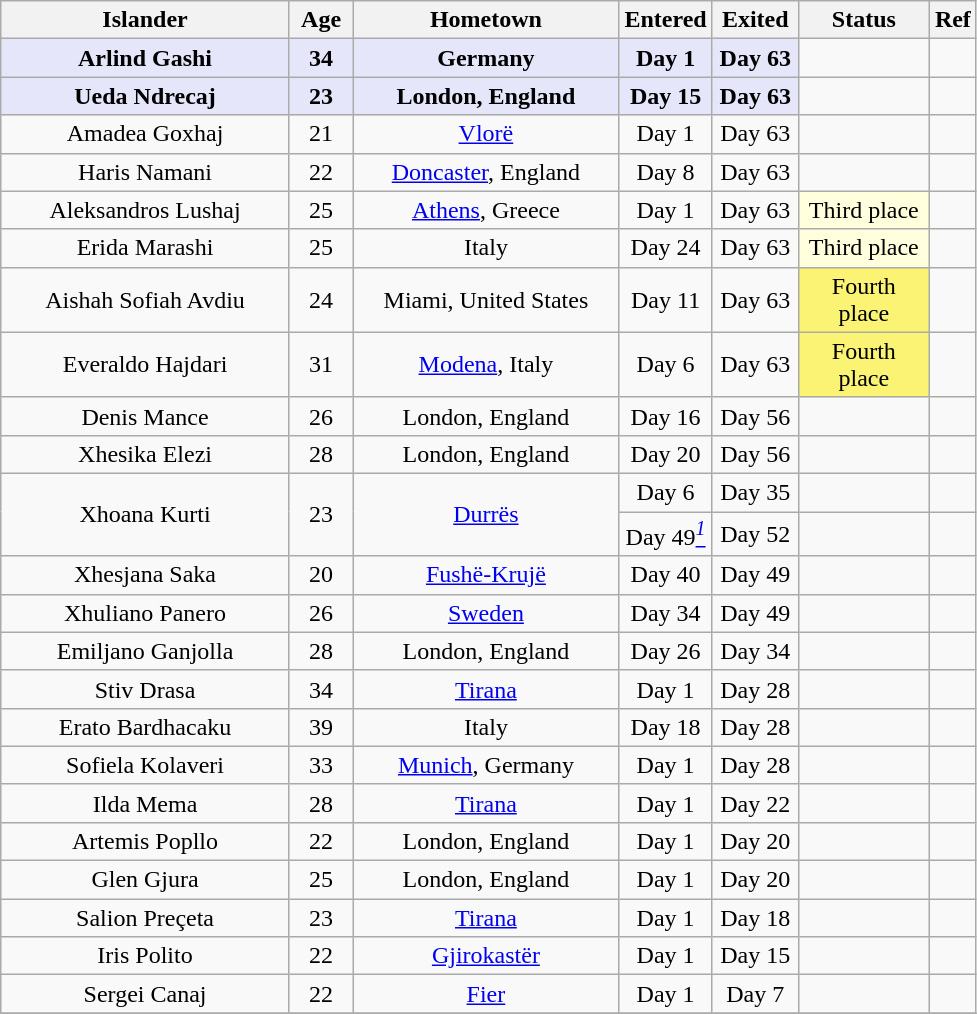<table class="wikitable sortable" style="text-align:center;">
<tr>
<th style="width:185px;"><strong>Islander</strong></th>
<th style="width:35px;"><strong>Age</strong></th>
<th style="width:170px;"><strong>Hometown</strong></th>
<th style="width:50px;"><strong>Entered</strong></th>
<th style="width:50px;"><strong>Exited</strong></th>
<th style="width:80px;"><strong>Status</strong></th>
<th style="width:20px;"><strong>Ref</strong></th>
</tr>
<tr>
<td style="background:lavender;"><strong>Arlind Gashi</strong></td>
<td style="background:lavender;"><strong>34</strong></td>
<td style="background:lavender;"><strong>Germany</strong></td>
<td style="background:lavender;"><strong>Day 1</strong></td>
<td style="background:lavender;"><strong>Day 63</strong></td>
<td></td>
<td></td>
</tr>
<tr>
<td style="background:lavender;"><strong>Ueda Ndrecaj</strong></td>
<td style="background:lavender;"><strong>23</strong></td>
<td style="background:lavender;"><strong>London, England</strong></td>
<td style="background:lavender;"><strong>Day 15</strong></td>
<td style="background:lavender;"><strong>Day 63</strong></td>
<td></td>
<td></td>
</tr>
<tr>
<td>Amadea Goxhaj</td>
<td>21</td>
<td><a href='#'>Vlorë</a></td>
<td>Day 1</td>
<td>Day 63</td>
<td></td>
<td></td>
</tr>
<tr>
<td>Haris Namani</td>
<td>22</td>
<td><a href='#'>Doncaster</a>, England</td>
<td>Day 8</td>
<td>Day 63</td>
<td></td>
<td></td>
</tr>
<tr>
<td>Aleksandros Lushaj</td>
<td>25</td>
<td><a href='#'>Athens</a>, Greece</td>
<td>Day 1</td>
<td>Day 63</td>
<td style="background:#FFFFDD;">Third place</td>
<td></td>
</tr>
<tr>
<td>Erida Marashi</td>
<td>25</td>
<td>Italy</td>
<td>Day 24</td>
<td>Day 63</td>
<td style="background:#FFFFDD;">Third place</td>
<td></td>
</tr>
<tr>
<td>Aishah Sofiah Avdiu</td>
<td>24</td>
<td>Miami, United States</td>
<td>Day 11</td>
<td>Day 63</td>
<td style="background:#FBF373;">Fourth place</td>
<td></td>
</tr>
<tr>
<td>Everaldo Hajdari</td>
<td>31</td>
<td><a href='#'>Modena</a>, Italy</td>
<td>Day 6</td>
<td>Day 63</td>
<td style="background:#FBF373;">Fourth place</td>
<td></td>
</tr>
<tr>
<td>Denis Mance</td>
<td>26</td>
<td>London, England</td>
<td>Day 16</td>
<td>Day 56</td>
<td></td>
<td></td>
</tr>
<tr>
<td>Xhesika Elezi</td>
<td>28</td>
<td>London, England</td>
<td>Day 20</td>
<td>Day 56</td>
<td></td>
<td></td>
</tr>
<tr>
<td rowspan="2">Xhoana Kurti</td>
<td rowspan="2">23</td>
<td rowspan="2"><a href='#'>Durrës</a></td>
<td>Day 6</td>
<td>Day 35</td>
<td></td>
<td></td>
</tr>
<tr>
<td>Day 49<em><a href='#'><sup>1</sup></a></em></td>
<td>Day 52</td>
<td></td>
<td></td>
</tr>
<tr>
<td>Xhesjana Saka</td>
<td>20</td>
<td><a href='#'>Fushë-Krujë</a></td>
<td>Day 40</td>
<td>Day 49</td>
<td></td>
<td></td>
</tr>
<tr>
<td>Xhuliano Panero</td>
<td>26</td>
<td><a href='#'>Sweden</a></td>
<td>Day 34</td>
<td>Day 49</td>
<td></td>
<td></td>
</tr>
<tr>
<td>Emiljano Ganjolla</td>
<td>28</td>
<td>London, England</td>
<td>Day 26</td>
<td>Day 34</td>
<td></td>
<td></td>
</tr>
<tr>
<td>Stiv Drasa</td>
<td>34</td>
<td><a href='#'>Tirana</a></td>
<td>Day 1</td>
<td>Day 28</td>
<td></td>
<td></td>
</tr>
<tr>
<td>Erato Bardhacaku</td>
<td>39</td>
<td>Italy</td>
<td>Day 18</td>
<td>Day 28</td>
<td></td>
<td></td>
</tr>
<tr>
<td>Sofiela Kolaveri</td>
<td>33</td>
<td><a href='#'>Munich</a>, Germany</td>
<td>Day 1</td>
<td>Day 28</td>
<td></td>
<td></td>
</tr>
<tr>
<td>Ilda Mema</td>
<td>28</td>
<td><a href='#'>Tirana</a></td>
<td>Day 1</td>
<td>Day 22</td>
<td></td>
<td></td>
</tr>
<tr>
<td>Artemis Popllo</td>
<td>22</td>
<td>London, England</td>
<td>Day 1</td>
<td>Day 20</td>
<td></td>
<td></td>
</tr>
<tr>
<td>Glen Gjura</td>
<td>25</td>
<td>London, England</td>
<td>Day 1</td>
<td>Day 20</td>
<td></td>
<td></td>
</tr>
<tr>
<td>Salion Preçeta</td>
<td>23</td>
<td><a href='#'>Tirana</a></td>
<td>Day 1</td>
<td>Day 18</td>
<td></td>
<td></td>
</tr>
<tr>
<td>Iris Polito</td>
<td>22</td>
<td><a href='#'>Gjirokastër</a></td>
<td>Day 1</td>
<td>Day 15</td>
<td></td>
<td></td>
</tr>
<tr>
<td>Sergei Canaj</td>
<td>22</td>
<td><a href='#'>Fier</a></td>
<td>Day 1</td>
<td>Day 7</td>
<td></td>
<td></td>
</tr>
<tr>
</tr>
</table>
